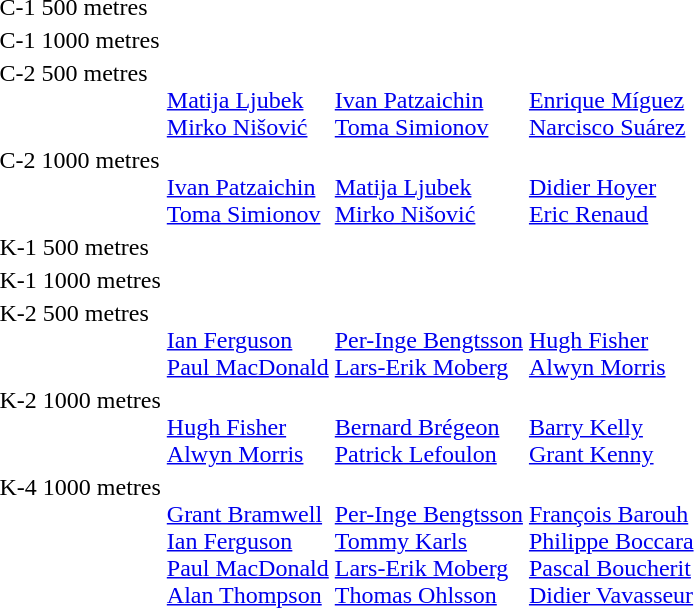<table>
<tr valign="top">
<td>C-1 500 metres<br></td>
<td></td>
<td></td>
<td></td>
</tr>
<tr valign="top">
<td>C-1 1000 metres<br></td>
<td></td>
<td></td>
<td></td>
</tr>
<tr valign="top">
<td>C-2 500 metres<br></td>
<td> <br> <a href='#'>Matija Ljubek</a> <br> <a href='#'>Mirko Nišović</a></td>
<td> <br> <a href='#'>Ivan Patzaichin</a> <br> <a href='#'>Toma Simionov</a></td>
<td> <br> <a href='#'>Enrique Míguez</a> <br> <a href='#'>Narcisco Suárez</a></td>
</tr>
<tr valign="top">
<td>C-2 1000 metres<br></td>
<td> <br> <a href='#'>Ivan Patzaichin</a> <br> <a href='#'>Toma Simionov</a></td>
<td> <br> <a href='#'>Matija Ljubek</a> <br> <a href='#'>Mirko Nišović</a></td>
<td> <br> <a href='#'>Didier Hoyer</a> <br> <a href='#'>Eric Renaud</a></td>
</tr>
<tr valign="top">
<td>K-1 500 metres<br></td>
<td></td>
<td></td>
<td></td>
</tr>
<tr valign="top">
<td>K-1 1000 metres<br></td>
<td></td>
<td></td>
<td></td>
</tr>
<tr valign="top">
<td>K-2 500 metres<br></td>
<td> <br> <a href='#'>Ian Ferguson</a> <br> <a href='#'>Paul MacDonald</a></td>
<td> <br> <a href='#'>Per-Inge Bengtsson</a> <br> <a href='#'>Lars-Erik Moberg</a></td>
<td> <br> <a href='#'>Hugh Fisher</a> <br> <a href='#'>Alwyn Morris</a></td>
</tr>
<tr valign="top">
<td>K-2 1000 metres<br></td>
<td> <br> <a href='#'>Hugh Fisher</a> <br> <a href='#'>Alwyn Morris</a></td>
<td> <br> <a href='#'>Bernard Brégeon</a> <br> <a href='#'>Patrick Lefoulon</a></td>
<td> <br> <a href='#'>Barry Kelly</a> <br> <a href='#'>Grant Kenny</a></td>
</tr>
<tr valign="top">
<td>K-4 1000 metres<br></td>
<td> <br> <a href='#'>Grant Bramwell</a><br><a href='#'>Ian Ferguson</a><br><a href='#'>Paul MacDonald</a><br><a href='#'>Alan Thompson</a></td>
<td> <br> <a href='#'>Per-Inge Bengtsson</a><br><a href='#'>Tommy Karls</a><br><a href='#'>Lars-Erik Moberg</a><br><a href='#'>Thomas Ohlsson</a></td>
<td> <br> <a href='#'>François Barouh</a><br><a href='#'>Philippe Boccara</a><br><a href='#'>Pascal Boucherit</a><br><a href='#'>Didier Vavasseur</a></td>
</tr>
</table>
